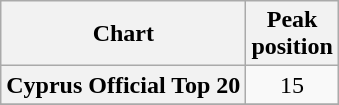<table class="wikitable sortable plainrowheaders" style="text-align:center">
<tr>
<th scope="col">Chart</th>
<th scope="col">Peak<br>position</th>
</tr>
<tr>
<th scope="row">Cyprus Official Top 20</th>
<td>15</td>
</tr>
<tr>
</tr>
</table>
